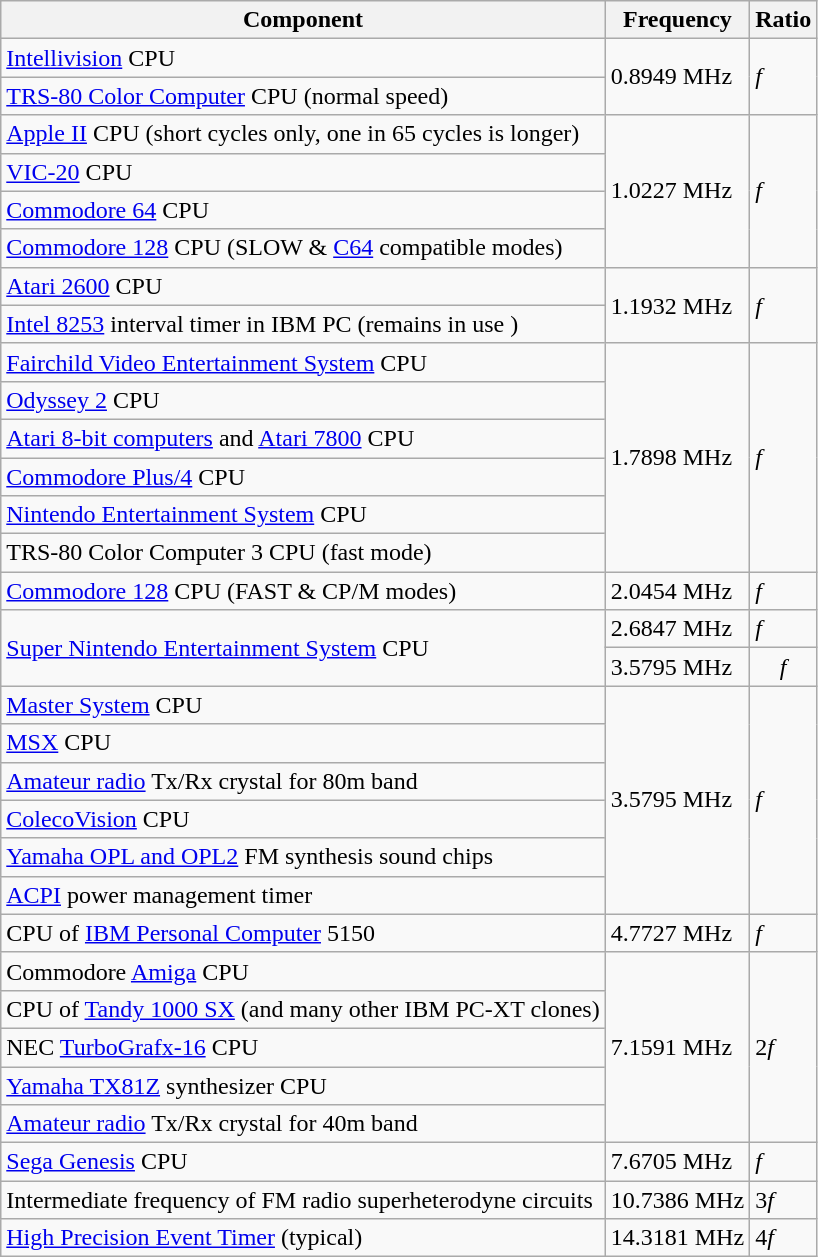<table class="wikitable sortable col3center">
<tr>
<th>Component</th>
<th>Frequency</th>
<th>Ratio</th>
</tr>
<tr>
<td><a href='#'>Intellivision</a> CPU</td>
<td rowspan=2>0.8949 MHz</td>
<td rowspan=2><em>f</em></td>
</tr>
<tr>
<td><a href='#'>TRS-80 Color Computer</a> CPU (normal speed)</td>
</tr>
<tr>
<td><a href='#'>Apple II</a> CPU (short cycles only, one in 65 cycles is longer)</td>
<td rowspan=4>1.0227 MHz</td>
<td rowspan=4><em>f</em></td>
</tr>
<tr>
<td><a href='#'>VIC-20</a> CPU</td>
</tr>
<tr>
<td><a href='#'>Commodore 64</a> CPU</td>
</tr>
<tr>
<td><a href='#'>Commodore 128</a> CPU (SLOW & <a href='#'>C64</a> compatible modes)</td>
</tr>
<tr>
<td><a href='#'>Atari 2600</a> CPU</td>
<td rowspan=2>1.1932 MHz</td>
<td rowspan=2><em>f</em></td>
</tr>
<tr>
<td><a href='#'>Intel 8253</a> interval timer in IBM PC (remains in use )</td>
</tr>
<tr>
<td><a href='#'>Fairchild Video Entertainment System</a> CPU</td>
<td rowspan=6>1.7898 MHz</td>
<td rowspan=6><em>f</em></td>
</tr>
<tr>
<td><a href='#'>Odyssey 2</a> CPU</td>
</tr>
<tr>
<td><a href='#'>Atari 8-bit computers</a> and <a href='#'>Atari 7800</a> CPU</td>
</tr>
<tr>
<td><a href='#'>Commodore Plus/4</a> CPU</td>
</tr>
<tr>
<td><a href='#'>Nintendo Entertainment System</a> CPU</td>
</tr>
<tr>
<td>TRS-80 Color Computer 3 CPU (fast mode)</td>
</tr>
<tr>
<td><a href='#'>Commodore 128</a> CPU (FAST & CP/M modes)</td>
<td>2.0454 MHz</td>
<td><em>f</em></td>
</tr>
<tr>
<td rowspan=2><a href='#'>Super Nintendo Entertainment System</a> CPU</td>
<td>2.6847 MHz</td>
<td><em>f</em></td>
</tr>
<tr>
<td>3.5795 MHz</td>
<td style=text-align:center><em>f</em></td>
</tr>
<tr>
<td><a href='#'>Master System</a> CPU</td>
<td rowspan=6>3.5795 MHz</td>
<td rowspan=6><em>f</em></td>
</tr>
<tr>
<td><a href='#'>MSX</a> CPU</td>
</tr>
<tr>
<td><a href='#'>Amateur radio</a> Tx/Rx crystal for 80m band</td>
</tr>
<tr>
<td><a href='#'>ColecoVision</a> CPU</td>
</tr>
<tr>
<td><a href='#'>Yamaha OPL and OPL2</a> FM synthesis sound chips</td>
</tr>
<tr>
<td><a href='#'>ACPI</a> power management timer</td>
</tr>
<tr>
<td>CPU of <a href='#'>IBM Personal Computer</a> 5150</td>
<td>4.7727 MHz</td>
<td><em>f</em></td>
</tr>
<tr>
<td>Commodore <a href='#'>Amiga</a> CPU</td>
<td rowspan="5">7.1591 MHz</td>
<td rowspan="5">2<em>f</em></td>
</tr>
<tr>
<td>CPU of <a href='#'>Tandy 1000 SX</a> (and many other IBM PC-XT clones)</td>
</tr>
<tr>
<td>NEC <a href='#'>TurboGrafx-16</a> CPU</td>
</tr>
<tr>
<td><a href='#'>Yamaha TX81Z</a> synthesizer CPU</td>
</tr>
<tr>
<td><a href='#'>Amateur radio</a> Tx/Rx crystal for 40m band</td>
</tr>
<tr>
<td><a href='#'>Sega Genesis</a> CPU</td>
<td>7.6705 MHz</td>
<td><em>f</em>  </td>
</tr>
<tr>
<td>Intermediate frequency of FM radio superheterodyne circuits</td>
<td>10.7386 MHz</td>
<td>3<em>f</em></td>
</tr>
<tr>
<td><a href='#'>High Precision Event Timer</a> (typical)</td>
<td>14.3181 MHz</td>
<td>4<em>f</em></td>
</tr>
</table>
